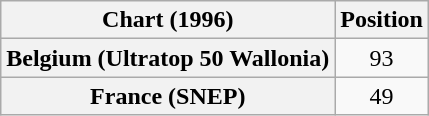<table class="wikitable sortable plainrowheaders" style="text-align:center">
<tr>
<th scope="col">Chart (1996)</th>
<th scope="col">Position</th>
</tr>
<tr>
<th scope="row">Belgium (Ultratop 50 Wallonia)</th>
<td>93</td>
</tr>
<tr>
<th scope="row">France (SNEP)</th>
<td>49</td>
</tr>
</table>
